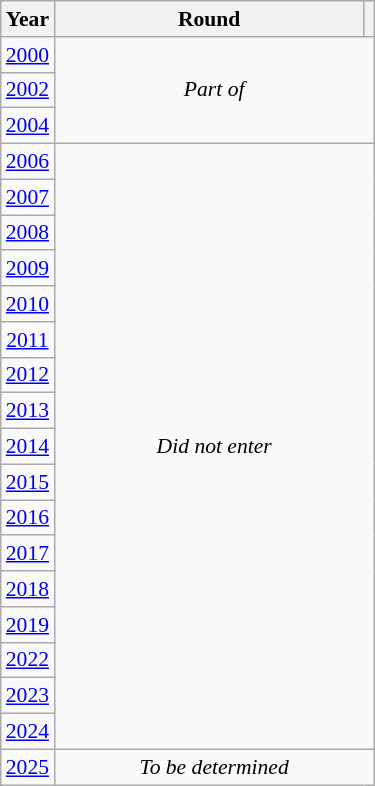<table class="wikitable" style="text-align: center; font-size:90%">
<tr>
<th>Year</th>
<th style="width:200px">Round</th>
<th></th>
</tr>
<tr>
<td><a href='#'>2000</a></td>
<td colspan="2" rowspan="3"><em>Part of </em></td>
</tr>
<tr>
<td><a href='#'>2002</a></td>
</tr>
<tr>
<td><a href='#'>2004</a></td>
</tr>
<tr>
<td><a href='#'>2006</a></td>
<td colspan="2" rowspan="17"><em>Did not enter</em></td>
</tr>
<tr>
<td><a href='#'>2007</a></td>
</tr>
<tr>
<td><a href='#'>2008</a></td>
</tr>
<tr>
<td><a href='#'>2009</a></td>
</tr>
<tr>
<td><a href='#'>2010</a></td>
</tr>
<tr>
<td><a href='#'>2011</a></td>
</tr>
<tr>
<td><a href='#'>2012</a></td>
</tr>
<tr>
<td><a href='#'>2013</a></td>
</tr>
<tr>
<td><a href='#'>2014</a></td>
</tr>
<tr>
<td><a href='#'>2015</a></td>
</tr>
<tr>
<td><a href='#'>2016</a></td>
</tr>
<tr>
<td><a href='#'>2017</a></td>
</tr>
<tr>
<td><a href='#'>2018</a></td>
</tr>
<tr>
<td><a href='#'>2019</a></td>
</tr>
<tr>
<td><a href='#'>2022</a></td>
</tr>
<tr>
<td><a href='#'>2023</a></td>
</tr>
<tr>
<td><a href='#'>2024</a></td>
</tr>
<tr>
<td><a href='#'>2025</a></td>
<td colspan="2"><em>To be determined</em></td>
</tr>
</table>
